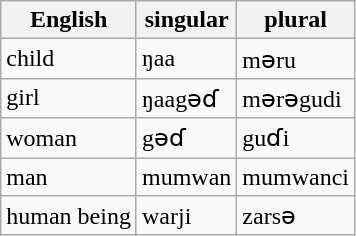<table class="wikitable">
<tr>
<th>English</th>
<th>singular</th>
<th>plural</th>
</tr>
<tr>
<td>child</td>
<td>ŋaa</td>
<td>mǝru</td>
</tr>
<tr>
<td>girl</td>
<td>ŋaagǝɗ</td>
<td>mǝrǝgudi</td>
</tr>
<tr>
<td>woman</td>
<td>gǝɗ</td>
<td>guɗi</td>
</tr>
<tr>
<td>man</td>
<td>mumwan</td>
<td>mumwanci</td>
</tr>
<tr>
<td>human being</td>
<td>warji</td>
<td>zarsǝ</td>
</tr>
</table>
